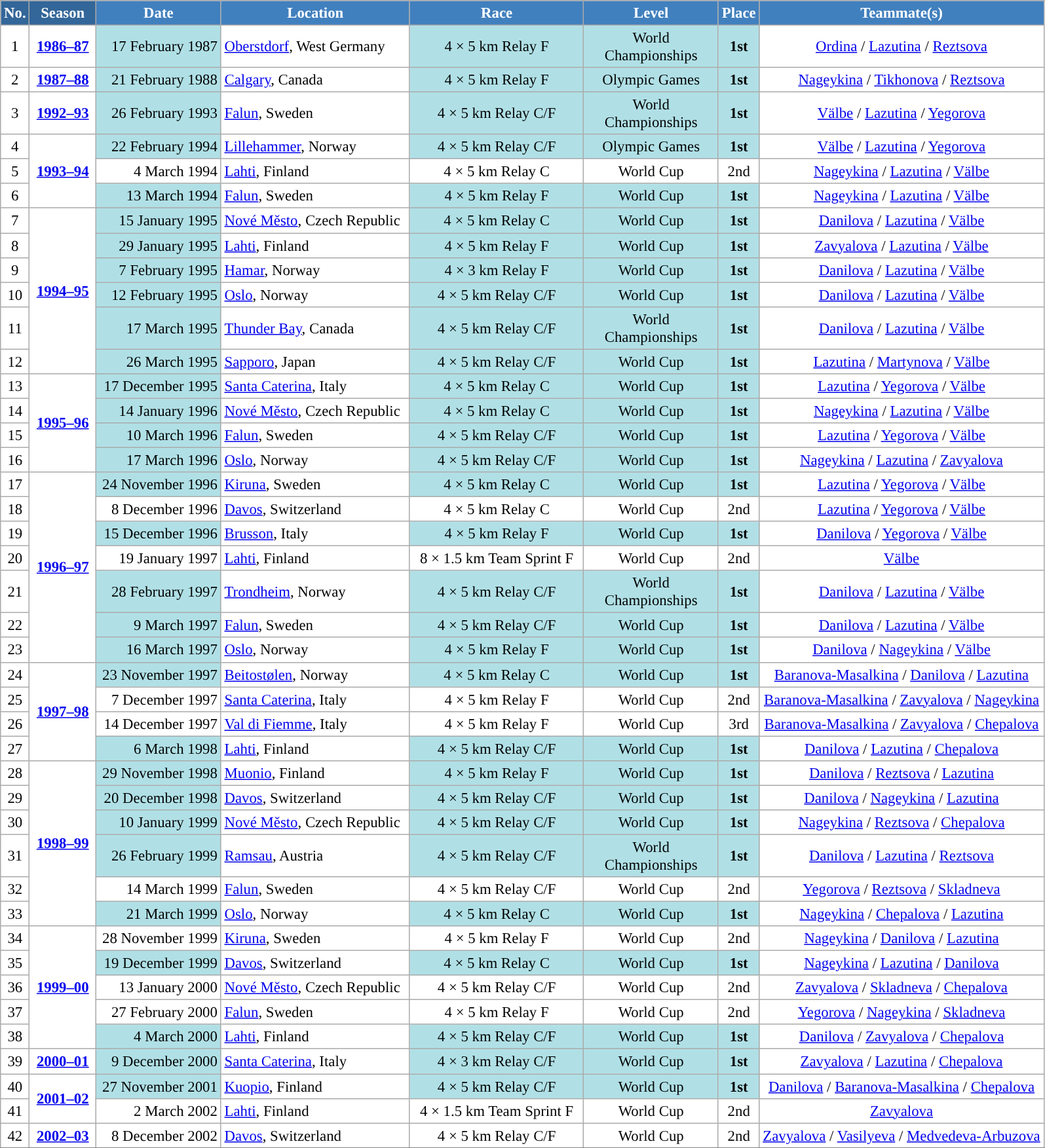<table class="wikitable sortable" style="font-size:95%; text-align:center; border:grey solid 1px; border-collapse:collapse; background:#ffffff;">
<tr style="background:#efefef;">
<th style="background-color:#369; color:white;">No.</th>
<th style="background-color:#369; color:white;">Season</th>
<th style="background-color:#4180be; color:white; width:120px;">Date</th>
<th style="background-color:#4180be; color:white; width:185px;">Location</th>
<th style="background-color:#4180be; color:white; width:170px;">Race</th>
<th style="background-color:#4180be; color:white; width:130px;">Level</th>
<th style="background-color:#4180be; color:white;">Place</th>
<th style="background-color:#4180be; color:white;">Teammate(s)</th>
</tr>
<tr>
<td align=center>1</td>
<td rowspan=1 align=center><strong><a href='#'>1986–87</a></strong></td>
<td bgcolor="#BOEOE6" align=right>17 February 1987</td>
<td align=left> <a href='#'>Oberstdorf</a>, West Germany</td>
<td bgcolor="#BOEOE6">4 × 5 km Relay F</td>
<td bgcolor="#BOEOE6">World Championships</td>
<td bgcolor="#BOEOE6"><strong>1st</strong></td>
<td><a href='#'>Ordina</a> / <a href='#'>Lazutina</a> / <a href='#'>Reztsova</a></td>
</tr>
<tr>
<td align=center>2</td>
<td rowspan=1 align=center><strong><a href='#'>1987–88</a></strong></td>
<td bgcolor="#BOEOE6" align=right>21 February 1988</td>
<td align=left> <a href='#'>Calgary</a>, Canada</td>
<td bgcolor="#BOEOE6">4 × 5 km Relay F</td>
<td bgcolor="#BOEOE6">Olympic Games</td>
<td bgcolor="#BOEOE6"><strong>1st</strong></td>
<td><a href='#'>Nageykina</a> / <a href='#'>Tikhonova</a> / <a href='#'>Reztsova</a></td>
</tr>
<tr>
<td align=center>3</td>
<td rowspan=1 align=center><strong><a href='#'>1992–93</a></strong></td>
<td bgcolor="#BOEOE6" align=right>26 February 1993</td>
<td align=left> <a href='#'>Falun</a>, Sweden</td>
<td bgcolor="#BOEOE6">4 × 5 km Relay C/F</td>
<td bgcolor="#BOEOE6">World Championships</td>
<td bgcolor="#BOEOE6"><strong>1st</strong></td>
<td><a href='#'>Välbe</a> / <a href='#'>Lazutina</a> / <a href='#'>Yegorova</a></td>
</tr>
<tr>
<td align=center>4</td>
<td rowspan=3 align=center><strong><a href='#'>1993–94</a></strong></td>
<td bgcolor="#BOEOE6" align=right>22 February 1994</td>
<td align=left> <a href='#'>Lillehammer</a>, Norway</td>
<td bgcolor="#BOEOE6">4 × 5 km Relay C/F</td>
<td bgcolor="#BOEOE6">Olympic Games</td>
<td bgcolor="#BOEOE6"><strong>1st</strong></td>
<td><a href='#'>Välbe</a> / <a href='#'>Lazutina</a> / <a href='#'>Yegorova</a></td>
</tr>
<tr>
<td align=center>5</td>
<td align=right>4 March 1994</td>
<td align=left> <a href='#'>Lahti</a>, Finland</td>
<td>4 × 5 km Relay C</td>
<td>World Cup</td>
<td>2nd</td>
<td><a href='#'>Nageykina</a> / <a href='#'>Lazutina</a> / <a href='#'>Välbe</a></td>
</tr>
<tr>
<td align=center>6</td>
<td bgcolor="#BOEOE6" align=right>13 March 1994</td>
<td align=left> <a href='#'>Falun</a>, Sweden</td>
<td bgcolor="#BOEOE6">4 × 5 km Relay F</td>
<td bgcolor="#BOEOE6">World Cup</td>
<td bgcolor="#BOEOE6"><strong>1st</strong></td>
<td><a href='#'>Nageykina</a> / <a href='#'>Lazutina</a> / <a href='#'>Välbe</a></td>
</tr>
<tr>
<td align=center>7</td>
<td rowspan=6 align=center><strong><a href='#'>1994–95</a></strong></td>
<td bgcolor="#BOEOE6" align=right>15 January 1995</td>
<td align=left> <a href='#'>Nové Město</a>, Czech Republic</td>
<td bgcolor="#BOEOE6">4 × 5 km Relay C</td>
<td bgcolor="#BOEOE6">World Cup</td>
<td bgcolor="#BOEOE6"><strong>1st</strong></td>
<td><a href='#'>Danilova</a> / <a href='#'>Lazutina</a> / <a href='#'>Välbe</a></td>
</tr>
<tr>
<td align=center>8</td>
<td bgcolor="#BOEOE6" align=right>29 January 1995</td>
<td align=left> <a href='#'>Lahti</a>, Finland</td>
<td bgcolor="#BOEOE6">4 × 5 km Relay F</td>
<td bgcolor="#BOEOE6">World Cup</td>
<td bgcolor="#BOEOE6"><strong>1st</strong></td>
<td><a href='#'>Zavyalova</a> / <a href='#'>Lazutina</a> / <a href='#'>Välbe</a></td>
</tr>
<tr>
<td align=center>9</td>
<td bgcolor="#BOEOE6" align=right>7 February 1995</td>
<td align=left> <a href='#'>Hamar</a>, Norway</td>
<td bgcolor="#BOEOE6">4 × 3 km Relay F</td>
<td bgcolor="#BOEOE6">World Cup</td>
<td bgcolor="#BOEOE6"><strong>1st</strong></td>
<td><a href='#'>Danilova</a> / <a href='#'>Lazutina</a> / <a href='#'>Välbe</a></td>
</tr>
<tr>
<td align=center>10</td>
<td bgcolor="#BOEOE6" align=right>12 February 1995</td>
<td align=left> <a href='#'>Oslo</a>, Norway</td>
<td bgcolor="#BOEOE6">4 × 5 km Relay C/F</td>
<td bgcolor="#BOEOE6">World Cup</td>
<td bgcolor="#BOEOE6"><strong>1st</strong></td>
<td><a href='#'>Danilova</a> / <a href='#'>Lazutina</a> / <a href='#'>Välbe</a></td>
</tr>
<tr>
<td align=center>11</td>
<td bgcolor="#BOEOE6" align=right>17 March 1995</td>
<td align=left> <a href='#'>Thunder Bay</a>, Canada</td>
<td bgcolor="#BOEOE6">4 × 5 km Relay C/F</td>
<td bgcolor="#BOEOE6">World Championships</td>
<td bgcolor="#BOEOE6"><strong>1st</strong></td>
<td><a href='#'>Danilova</a> / <a href='#'>Lazutina</a> / <a href='#'>Välbe</a></td>
</tr>
<tr>
<td align=center>12</td>
<td bgcolor="#BOEOE6" align=right>26 March 1995</td>
<td align=left> <a href='#'>Sapporo</a>, Japan</td>
<td bgcolor="#BOEOE6">4 × 5 km Relay C/F</td>
<td bgcolor="#BOEOE6">World Cup</td>
<td bgcolor="#BOEOE6"><strong>1st</strong></td>
<td><a href='#'>Lazutina</a> / <a href='#'>Martynova</a> / <a href='#'>Välbe</a></td>
</tr>
<tr>
<td align=center>13</td>
<td rowspan=4 align=center><strong><a href='#'>1995–96</a></strong></td>
<td bgcolor="#BOEOE6" align=right>17 December 1995</td>
<td align=left> <a href='#'>Santa Caterina</a>, Italy</td>
<td bgcolor="#BOEOE6">4 × 5 km Relay C</td>
<td bgcolor="#BOEOE6">World Cup</td>
<td bgcolor="#BOEOE6"><strong>1st</strong></td>
<td><a href='#'>Lazutina</a> / <a href='#'>Yegorova</a> / <a href='#'>Välbe</a></td>
</tr>
<tr>
<td align=center>14</td>
<td bgcolor="#BOEOE6" align=right>14 January 1996</td>
<td align=left> <a href='#'>Nové Město</a>, Czech Republic</td>
<td bgcolor="#BOEOE6">4 × 5 km Relay C</td>
<td bgcolor="#BOEOE6">World Cup</td>
<td bgcolor="#BOEOE6"><strong>1st</strong></td>
<td><a href='#'>Nageykina</a> / <a href='#'>Lazutina</a> / <a href='#'>Välbe</a></td>
</tr>
<tr>
<td align=center>15</td>
<td bgcolor="#BOEOE6" align=right>10 March 1996</td>
<td align=left> <a href='#'>Falun</a>, Sweden</td>
<td bgcolor="#BOEOE6">4 × 5 km Relay C/F</td>
<td bgcolor="#BOEOE6">World Cup</td>
<td bgcolor="#BOEOE6"><strong>1st</strong></td>
<td><a href='#'>Lazutina</a> / <a href='#'>Yegorova</a> / <a href='#'>Välbe</a></td>
</tr>
<tr>
<td align=center>16</td>
<td bgcolor="#BOEOE6" align=right>17 March 1996</td>
<td align=left> <a href='#'>Oslo</a>, Norway</td>
<td bgcolor="#BOEOE6">4 × 5 km Relay C/F</td>
<td bgcolor="#BOEOE6">World Cup</td>
<td bgcolor="#BOEOE6"><strong>1st</strong></td>
<td><a href='#'>Nageykina</a> / <a href='#'>Lazutina</a> / <a href='#'>Zavyalova</a></td>
</tr>
<tr>
<td align=center>17</td>
<td rowspan=7 align=center><strong><a href='#'>1996–97</a></strong></td>
<td bgcolor="#BOEOE6" align=right>24 November 1996</td>
<td align=left> <a href='#'>Kiruna</a>, Sweden</td>
<td bgcolor="#BOEOE6">4 × 5 km Relay C</td>
<td bgcolor="#BOEOE6">World Cup</td>
<td bgcolor="#BOEOE6"><strong>1st</strong></td>
<td><a href='#'>Lazutina</a> / <a href='#'>Yegorova</a> / <a href='#'>Välbe</a></td>
</tr>
<tr>
<td align=center>18</td>
<td align=right>8 December 1996</td>
<td align=left> <a href='#'>Davos</a>, Switzerland</td>
<td>4 × 5 km Relay C</td>
<td>World Cup</td>
<td>2nd</td>
<td><a href='#'>Lazutina</a> / <a href='#'>Yegorova</a> / <a href='#'>Välbe</a></td>
</tr>
<tr>
<td align=center>19</td>
<td bgcolor="#BOEOE6" align=right>15 December 1996</td>
<td align=left> <a href='#'>Brusson</a>, Italy</td>
<td bgcolor="#BOEOE6">4 × 5 km Relay F</td>
<td bgcolor="#BOEOE6">World Cup</td>
<td bgcolor="#BOEOE6"><strong>1st</strong></td>
<td><a href='#'>Danilova</a> / <a href='#'>Yegorova</a> / <a href='#'>Välbe</a></td>
</tr>
<tr>
<td align=center>20</td>
<td align=right>19 January 1997</td>
<td align=left> <a href='#'>Lahti</a>, Finland</td>
<td>8 × 1.5 km Team Sprint F</td>
<td>World Cup</td>
<td>2nd</td>
<td><a href='#'>Välbe</a></td>
</tr>
<tr>
<td align=center>21</td>
<td bgcolor="#BOEOE6" align=right>28 February 1997</td>
<td align=left> <a href='#'>Trondheim</a>, Norway</td>
<td bgcolor="#BOEOE6">4 × 5 km Relay C/F</td>
<td bgcolor="#BOEOE6">World Championships</td>
<td bgcolor="#BOEOE6"><strong>1st</strong></td>
<td><a href='#'>Danilova</a> / <a href='#'>Lazutina</a> / <a href='#'>Välbe</a></td>
</tr>
<tr>
<td align=center>22</td>
<td bgcolor="#BOEOE6" align=right>9 March 1997</td>
<td align=left> <a href='#'>Falun</a>, Sweden</td>
<td bgcolor="#BOEOE6">4 × 5 km Relay C/F</td>
<td bgcolor="#BOEOE6">World Cup</td>
<td bgcolor="#BOEOE6"><strong>1st</strong></td>
<td><a href='#'>Danilova</a> / <a href='#'>Lazutina</a> / <a href='#'>Välbe</a></td>
</tr>
<tr>
<td align=center>23</td>
<td bgcolor="#BOEOE6" align=right>16 March 1997</td>
<td align=left> <a href='#'>Oslo</a>, Norway</td>
<td bgcolor="#BOEOE6">4 × 5 km Relay F</td>
<td bgcolor="#BOEOE6">World Cup</td>
<td bgcolor="#BOEOE6"><strong>1st</strong></td>
<td><a href='#'>Danilova</a> / <a href='#'>Nageykina</a> / <a href='#'>Välbe</a></td>
</tr>
<tr>
<td align=center>24</td>
<td rowspan=4 align=center><strong><a href='#'>1997–98</a></strong></td>
<td bgcolor="#BOEOE6" align=right>23 November 1997</td>
<td align=left> <a href='#'>Beitostølen</a>, Norway</td>
<td bgcolor="#BOEOE6">4 × 5 km Relay C</td>
<td bgcolor="#BOEOE6">World Cup</td>
<td bgcolor="#BOEOE6"><strong>1st</strong></td>
<td><a href='#'>Baranova-Masalkina</a> / <a href='#'>Danilova</a> / <a href='#'>Lazutina</a></td>
</tr>
<tr>
<td align=center>25</td>
<td align=right>7 December 1997</td>
<td align=left> <a href='#'>Santa Caterina</a>, Italy</td>
<td>4 × 5 km Relay F</td>
<td>World Cup</td>
<td>2nd</td>
<td><a href='#'>Baranova-Masalkina</a> / <a href='#'>Zavyalova</a> / <a href='#'>Nageykina</a></td>
</tr>
<tr>
<td align=center>26</td>
<td align=right>14 December 1997</td>
<td align=left> <a href='#'>Val di Fiemme</a>, Italy</td>
<td>4 × 5 km Relay F</td>
<td>World Cup</td>
<td>3rd</td>
<td><a href='#'>Baranova-Masalkina</a> / <a href='#'>Zavyalova</a> / <a href='#'>Chepalova</a></td>
</tr>
<tr>
<td align=center>27</td>
<td bgcolor="#BOEOE6" align=right>6 March 1998</td>
<td align=left> <a href='#'>Lahti</a>, Finland</td>
<td bgcolor="#BOEOE6">4 × 5 km Relay C/F</td>
<td bgcolor="#BOEOE6">World Cup</td>
<td bgcolor="#BOEOE6"><strong>1st</strong></td>
<td><a href='#'>Danilova</a> / <a href='#'>Lazutina</a> / <a href='#'>Chepalova</a></td>
</tr>
<tr>
<td align=center>28</td>
<td rowspan=6 align=center><strong><a href='#'>1998–99</a></strong></td>
<td bgcolor="#BOEOE6" align=right>29 November 1998</td>
<td align=left> <a href='#'>Muonio</a>, Finland</td>
<td bgcolor="#BOEOE6">4 × 5 km Relay F</td>
<td bgcolor="#BOEOE6">World Cup</td>
<td bgcolor="#BOEOE6"><strong>1st</strong></td>
<td><a href='#'>Danilova</a> / <a href='#'>Reztsova</a> / <a href='#'>Lazutina</a></td>
</tr>
<tr>
<td align=center>29</td>
<td bgcolor="#BOEOE6" align=right>20 December 1998</td>
<td align=left> <a href='#'>Davos</a>, Switzerland</td>
<td bgcolor="#BOEOE6">4 × 5 km Relay C/F</td>
<td bgcolor="#BOEOE6">World Cup</td>
<td bgcolor="#BOEOE6"><strong>1st</strong></td>
<td><a href='#'>Danilova</a> / <a href='#'>Nageykina</a> / <a href='#'>Lazutina</a></td>
</tr>
<tr>
<td align=center>30</td>
<td bgcolor="#BOEOE6" align=right>10 January 1999</td>
<td align=left> <a href='#'>Nové Město</a>, Czech Republic</td>
<td bgcolor="#BOEOE6">4 × 5 km Relay C/F</td>
<td bgcolor="#BOEOE6">World Cup</td>
<td bgcolor="#BOEOE6"><strong>1st</strong></td>
<td><a href='#'>Nageykina</a> / <a href='#'>Reztsova</a> / <a href='#'>Chepalova</a></td>
</tr>
<tr>
<td align=center>31</td>
<td bgcolor="#BOEOE6" align=right>26 February 1999</td>
<td align=left> <a href='#'>Ramsau</a>, Austria</td>
<td bgcolor="#BOEOE6">4 × 5 km Relay C/F</td>
<td bgcolor="#BOEOE6">World Championships</td>
<td bgcolor="#BOEOE6"><strong>1st</strong></td>
<td><a href='#'>Danilova</a> / <a href='#'>Lazutina</a> / <a href='#'>Reztsova</a></td>
</tr>
<tr>
<td align=center>32</td>
<td align=right>14 March 1999</td>
<td align=left> <a href='#'>Falun</a>, Sweden</td>
<td>4 × 5 km Relay C/F</td>
<td>World Cup</td>
<td>2nd</td>
<td><a href='#'>Yegorova</a> / <a href='#'>Reztsova</a> / <a href='#'>Skladneva</a></td>
</tr>
<tr>
<td align=center>33</td>
<td bgcolor="#BOEOE6" align=right>21 March 1999</td>
<td align=left> <a href='#'>Oslo</a>, Norway</td>
<td bgcolor="#BOEOE6">4 × 5 km Relay C</td>
<td bgcolor="#BOEOE6">World Cup</td>
<td bgcolor="#BOEOE6"><strong>1st</strong></td>
<td><a href='#'>Nageykina</a> /  <a href='#'>Chepalova</a> / <a href='#'>Lazutina</a></td>
</tr>
<tr>
<td align=center>34</td>
<td rowspan=5 align=center><strong> <a href='#'>1999–00</a> </strong></td>
<td align=right>28 November 1999</td>
<td align=left> <a href='#'>Kiruna</a>, Sweden</td>
<td>4 × 5 km Relay F</td>
<td>World Cup</td>
<td>2nd</td>
<td><a href='#'>Nageykina</a> / <a href='#'>Danilova</a> / <a href='#'>Lazutina</a></td>
</tr>
<tr>
<td align=center>35</td>
<td bgcolor="#BOEOE6" align=right>19 December 1999</td>
<td align=left> <a href='#'>Davos</a>, Switzerland</td>
<td bgcolor="#BOEOE6">4 × 5 km Relay C</td>
<td bgcolor="#BOEOE6">World Cup</td>
<td bgcolor="#BOEOE6"><strong>1st</strong></td>
<td><a href='#'>Nageykina</a> / <a href='#'>Lazutina</a> / <a href='#'>Danilova</a></td>
</tr>
<tr>
<td align=center>36</td>
<td align=right>13 January 2000</td>
<td align=left> <a href='#'>Nové Město</a>, Czech Republic</td>
<td>4 × 5 km Relay C/F</td>
<td>World Cup</td>
<td>2nd</td>
<td><a href='#'>Zavyalova</a> / <a href='#'>Skladneva</a> / <a href='#'>Chepalova</a></td>
</tr>
<tr>
<td align=center>37</td>
<td align=right>27 February 2000</td>
<td align=left> <a href='#'>Falun</a>, Sweden</td>
<td>4 × 5 km Relay F</td>
<td>World Cup</td>
<td>2nd</td>
<td><a href='#'>Yegorova</a> / <a href='#'>Nageykina</a> / <a href='#'>Skladneva</a></td>
</tr>
<tr>
<td align=center>38</td>
<td bgcolor="#BOEOE6" align=right>4 March 2000</td>
<td align=left> <a href='#'>Lahti</a>, Finland</td>
<td bgcolor="#BOEOE6">4 × 5 km Relay C/F</td>
<td bgcolor="#BOEOE6">World Cup</td>
<td bgcolor="#BOEOE6"><strong>1st</strong></td>
<td><a href='#'>Danilova</a> / <a href='#'>Zavyalova</a> / <a href='#'>Chepalova</a></td>
</tr>
<tr>
<td align=center>39</td>
<td rowspan=1 align=center><strong><a href='#'>2000–01</a></strong></td>
<td bgcolor="#BOEOE6" align=right>9 December 2000</td>
<td align=left> <a href='#'>Santa Caterina</a>, Italy</td>
<td bgcolor="#BOEOE6">4 × 3 km Relay C/F</td>
<td bgcolor="#BOEOE6">World Cup</td>
<td bgcolor="#BOEOE6"><strong>1st</strong></td>
<td><a href='#'>Zavyalova</a> / <a href='#'>Lazutina</a> / <a href='#'>Chepalova</a></td>
</tr>
<tr>
<td align=center>40</td>
<td rowspan=2 align=center><strong><a href='#'>2001–02</a></strong></td>
<td bgcolor="#BOEOE6" align=right>27 November 2001</td>
<td align=left> <a href='#'>Kuopio</a>, Finland</td>
<td bgcolor="#BOEOE6">4 × 5 km Relay C/F</td>
<td bgcolor="#BOEOE6">World Cup</td>
<td bgcolor="#BOEOE6"><strong>1st</strong></td>
<td><a href='#'>Danilova</a> / <a href='#'>Baranova-Masalkina</a> / <a href='#'>Chepalova</a></td>
</tr>
<tr>
<td align=center>41</td>
<td align=right>2 March 2002</td>
<td align=left> <a href='#'>Lahti</a>, Finland</td>
<td>4 × 1.5 km Team Sprint F</td>
<td>World Cup</td>
<td>2nd</td>
<td><a href='#'>Zavyalova</a></td>
</tr>
<tr>
<td align=center>42</td>
<td rowspan=1 align=center><strong> <a href='#'>2002–03</a> </strong></td>
<td align=right>8 December 2002</td>
<td align=left> <a href='#'>Davos</a>, Switzerland</td>
<td>4 × 5 km Relay C/F</td>
<td>World Cup</td>
<td>2nd</td>
<td><a href='#'>Zavyalova</a> / <a href='#'>Vasilyeva</a> / <a href='#'>Medvedeva-Arbuzova</a></td>
</tr>
<tr>
</tr>
</table>
